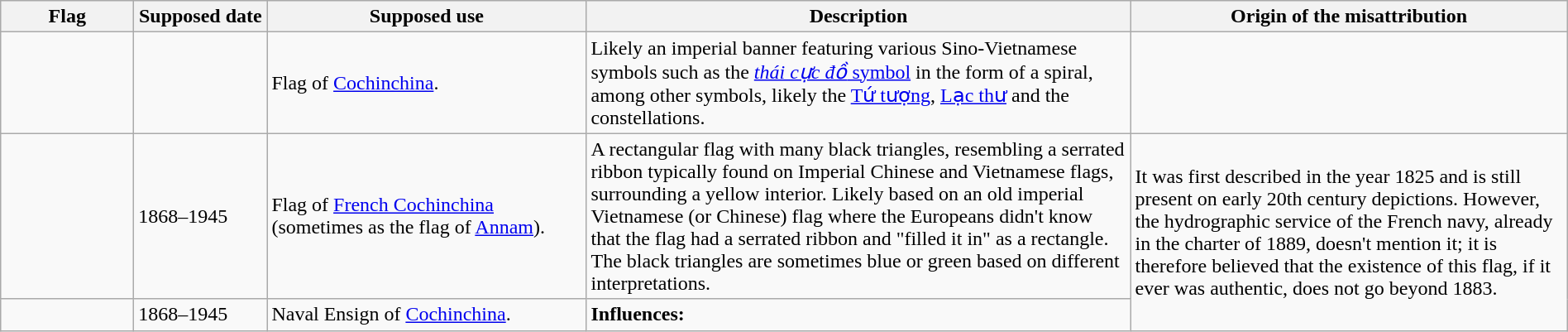<table class="wikitable" style="width:100%">
<tr>
<th width="100px">Flag</th>
<th width="100px">Supposed date</th>
<th width="250px">Supposed use</th>
<th style="min-width:125px">Description</th>
<th style="min-width:125px">Origin of the misattribution</th>
</tr>
<tr>
<td></td>
<td></td>
<td>Flag of <a href='#'>Cochinchina</a>.</td>
<td>Likely an imperial banner featuring various Sino-Vietnamese symbols such as the <a href='#'><em>thái cực đồ</em> symbol</a> in the form of a spiral, among other symbols, likely the <a href='#'>Tứ tượng</a>, <a href='#'>Lạc thư</a> and the constellations.</td>
<td><br></td>
</tr>
<tr>
<td></td>
<td>1868–1945</td>
<td>Flag of <a href='#'>French Cochinchina</a> (sometimes as the flag of <a href='#'>Annam</a>).</td>
<td>A rectangular flag with many black triangles, resembling a serrated ribbon typically found on Imperial Chinese and Vietnamese flags, surrounding a yellow interior. Likely based on an old imperial Vietnamese (or Chinese) flag where the Europeans didn't know that the flag had a serrated ribbon and "filled it in" as a rectangle. The black triangles are sometimes blue or green based on different interpretations.</td>
<td rowspan="2">It was first described in the year 1825 and is still present on early 20th century depictions. However, the hydrographic service of the French navy, already in the charter of 1889, doesn't mention it; it is therefore believed that the existence of this flag, if it ever was authentic, does not go beyond 1883.<br></td>
</tr>
<tr>
<td></td>
<td>1868–1945</td>
<td>Naval Ensign of <a href='#'>Cochinchina</a>.</td>
<td><strong>Influences:</strong> </td>
</tr>
</table>
